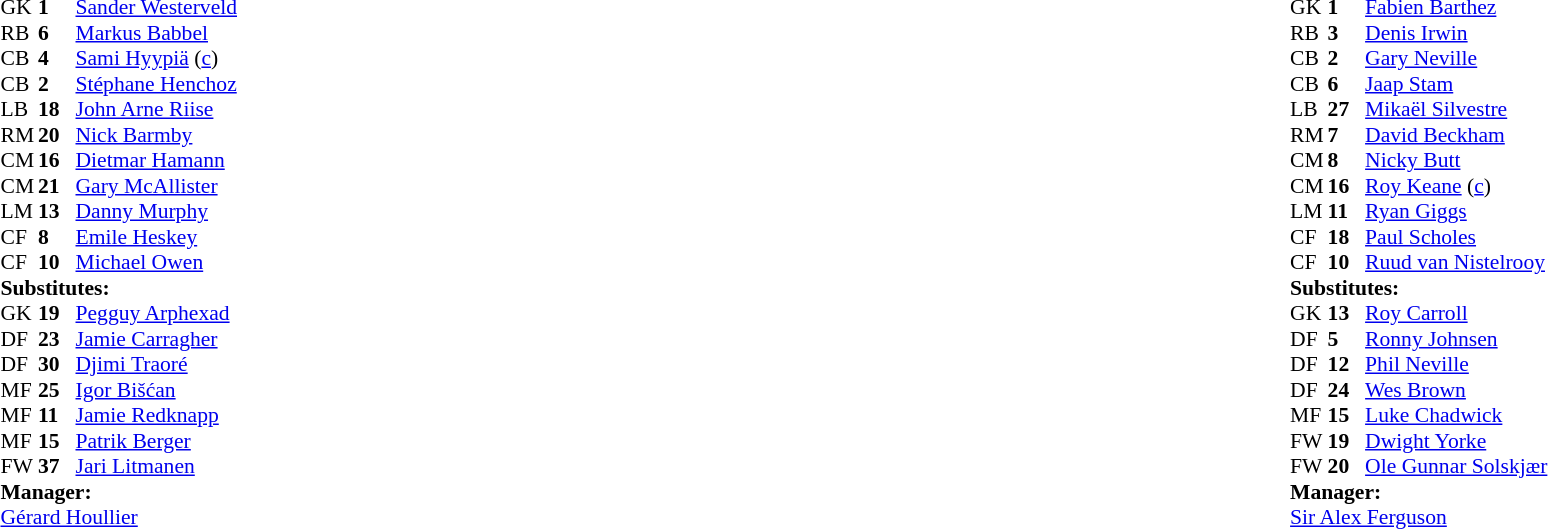<table width="100%">
<tr>
<td valign="top" width="50%"><br><table style="font-size: 90%" cellspacing="0" cellpadding="0">
<tr>
<th width=25></th>
<th width=25></th>
</tr>
<tr>
<td>GK</td>
<td><strong>1</strong></td>
<td> <a href='#'>Sander Westerveld</a></td>
</tr>
<tr>
<td>RB</td>
<td><strong>6</strong></td>
<td> <a href='#'>Markus Babbel</a></td>
</tr>
<tr>
<td>CB</td>
<td><strong>4</strong></td>
<td> <a href='#'>Sami Hyypiä</a> (<a href='#'>c</a>)</td>
</tr>
<tr>
<td>CB</td>
<td><strong>2</strong></td>
<td> <a href='#'>Stéphane Henchoz</a></td>
</tr>
<tr>
<td>LB</td>
<td><strong>18</strong></td>
<td> <a href='#'>John Arne Riise</a></td>
<td></td>
<td></td>
</tr>
<tr>
<td>RM</td>
<td><strong>20</strong></td>
<td> <a href='#'>Nick Barmby</a></td>
<td></td>
<td></td>
</tr>
<tr>
<td>CM</td>
<td><strong>16</strong></td>
<td> <a href='#'>Dietmar Hamann</a></td>
</tr>
<tr>
<td>CM</td>
<td><strong>21</strong></td>
<td> <a href='#'>Gary McAllister</a></td>
</tr>
<tr>
<td>LM</td>
<td><strong>13</strong></td>
<td> <a href='#'>Danny Murphy</a></td>
<td></td>
<td></td>
</tr>
<tr>
<td>CF</td>
<td><strong>8</strong></td>
<td> <a href='#'>Emile Heskey</a></td>
</tr>
<tr>
<td>CF</td>
<td><strong>10</strong></td>
<td> <a href='#'>Michael Owen</a></td>
</tr>
<tr>
<td colspan=3><strong>Substitutes:</strong></td>
</tr>
<tr>
<td>GK</td>
<td><strong>19</strong></td>
<td> <a href='#'>Pegguy Arphexad</a></td>
</tr>
<tr>
<td>DF</td>
<td><strong>23</strong></td>
<td> <a href='#'>Jamie Carragher</a></td>
<td></td>
<td></td>
</tr>
<tr>
<td>DF</td>
<td><strong>30</strong></td>
<td> <a href='#'>Djimi Traoré</a></td>
</tr>
<tr>
<td>MF</td>
<td><strong>25</strong></td>
<td> <a href='#'>Igor Bišćan</a></td>
<td></td>
<td></td>
</tr>
<tr>
<td>MF</td>
<td><strong>11</strong></td>
<td> <a href='#'>Jamie Redknapp</a></td>
</tr>
<tr>
<td>MF</td>
<td><strong>15</strong></td>
<td> <a href='#'>Patrik Berger</a></td>
<td></td>
<td></td>
</tr>
<tr>
<td>FW</td>
<td><strong>37</strong></td>
<td> <a href='#'>Jari Litmanen</a></td>
</tr>
<tr>
<td colspan=3><strong>Manager:</strong></td>
</tr>
<tr>
<td colspan=4> <a href='#'>Gérard Houllier</a></td>
</tr>
</table>
</td>
<td valign="top"></td>
<td valign="top" width="50%"><br><table style="font-size: 90%" cellspacing="0" cellpadding="0" align=center>
<tr>
<th width=25></th>
<th width=25></th>
</tr>
<tr>
<td>GK</td>
<td><strong>1</strong></td>
<td> <a href='#'>Fabien Barthez</a></td>
</tr>
<tr>
<td>RB</td>
<td><strong>3</strong></td>
<td> <a href='#'>Denis Irwin</a></td>
</tr>
<tr>
<td>CB</td>
<td><strong>2</strong></td>
<td> <a href='#'>Gary Neville</a></td>
</tr>
<tr>
<td>CB</td>
<td><strong>6</strong></td>
<td> <a href='#'>Jaap Stam</a></td>
</tr>
<tr>
<td>LB</td>
<td><strong>27</strong></td>
<td> <a href='#'>Mikaël Silvestre</a></td>
</tr>
<tr>
<td>RM</td>
<td><strong>7</strong></td>
<td> <a href='#'>David Beckham</a></td>
</tr>
<tr>
<td>CM</td>
<td><strong>8</strong></td>
<td> <a href='#'>Nicky Butt</a></td>
<td></td>
<td></td>
</tr>
<tr>
<td>CM</td>
<td><strong>16</strong></td>
<td> <a href='#'>Roy Keane</a> (<a href='#'>c</a>)</td>
</tr>
<tr>
<td>LM</td>
<td><strong>11</strong></td>
<td> <a href='#'>Ryan Giggs</a></td>
</tr>
<tr>
<td>CF</td>
<td><strong>18</strong></td>
<td> <a href='#'>Paul Scholes</a></td>
<td></td>
</tr>
<tr>
<td>CF</td>
<td><strong>10</strong></td>
<td> <a href='#'>Ruud van Nistelrooy</a></td>
</tr>
<tr>
<td colspan=3><strong>Substitutes:</strong></td>
</tr>
<tr>
<td>GK</td>
<td><strong>13</strong></td>
<td> <a href='#'>Roy Carroll</a></td>
</tr>
<tr>
<td>DF</td>
<td><strong>5</strong></td>
<td> <a href='#'>Ronny Johnsen</a></td>
</tr>
<tr>
<td>DF</td>
<td><strong>12</strong></td>
<td> <a href='#'>Phil Neville</a></td>
</tr>
<tr>
<td>DF</td>
<td><strong>24</strong></td>
<td> <a href='#'>Wes Brown</a></td>
</tr>
<tr>
<td>MF</td>
<td><strong>15</strong></td>
<td> <a href='#'>Luke Chadwick</a></td>
</tr>
<tr>
<td>FW</td>
<td><strong>19</strong></td>
<td> <a href='#'>Dwight Yorke</a></td>
<td></td>
<td></td>
</tr>
<tr>
<td>FW</td>
<td><strong>20</strong></td>
<td> <a href='#'>Ole Gunnar Solskjær</a></td>
</tr>
<tr>
<td colspan=3><strong>Manager:</strong></td>
</tr>
<tr>
<td colspan=4> <a href='#'>Sir Alex Ferguson</a></td>
</tr>
</table>
</td>
</tr>
</table>
